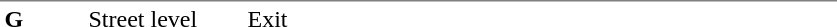<table table border=0 cellspacing=0 cellpadding=3>
<tr>
<td style="border-top:solid 1px gray;" width=50 valign=top><strong>G</strong></td>
<td style="border-top:solid 1px gray;" width=100 valign=top>Street level</td>
<td style="border-top:solid 1px gray;" width=390 valign=top>Exit</td>
</tr>
</table>
